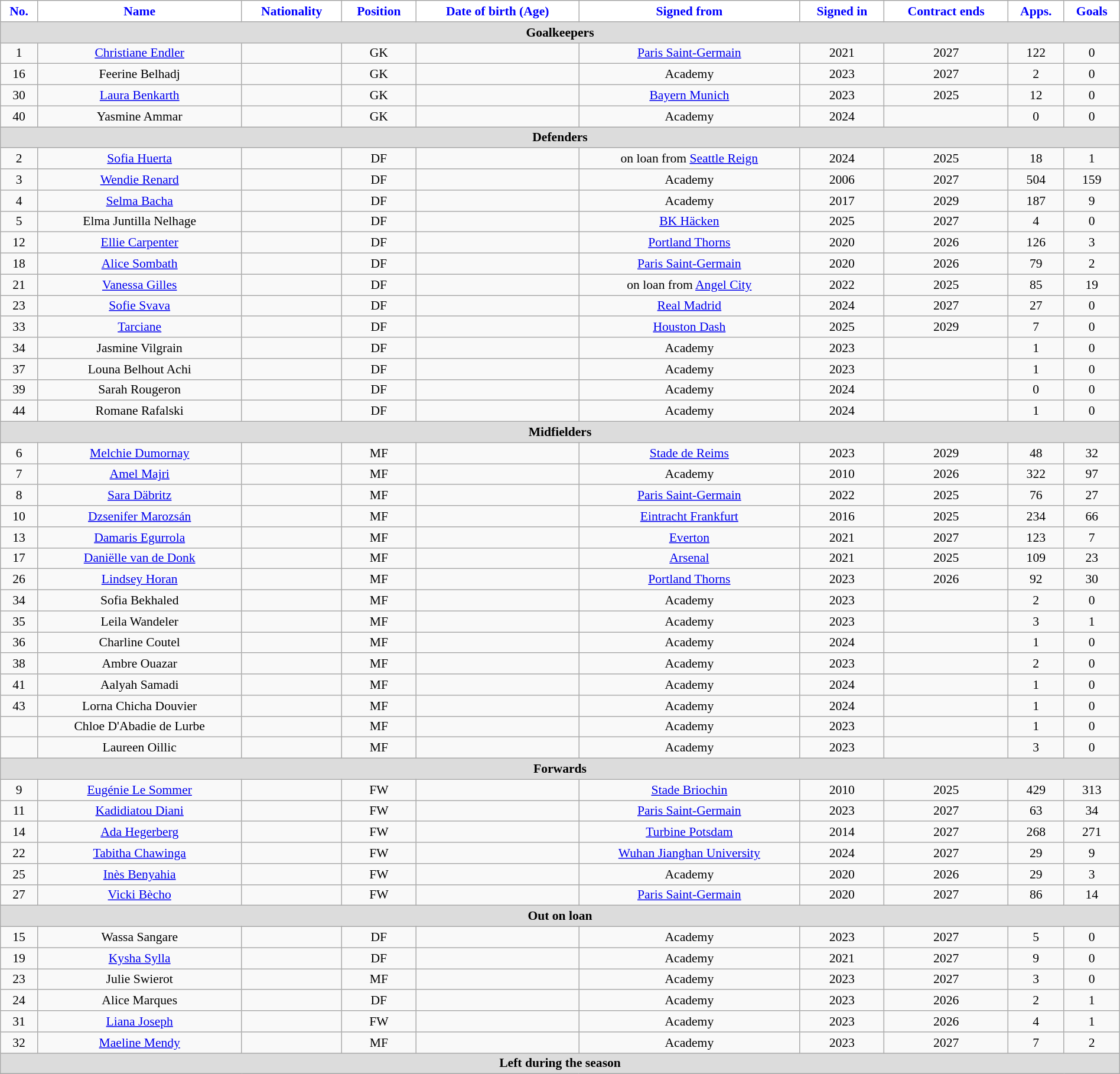<table class="wikitable"  style="text-align:center; font-size:90%; width:100%;">
<tr>
<th style="background:#FFFFFF; color:blue; text-align:center;">No.</th>
<th style="background:#FFFFFF; color:blue; text-align:center;">Name</th>
<th style="background:#FFFFFF; color:blue; text-align:center;">Nationality</th>
<th style="background:#FFFFFF; color:blue; text-align:center;">Position</th>
<th style="background:#FFFFFF; color:blue; text-align:center;">Date of birth (Age)</th>
<th style="background:#FFFFFF; color:blue; text-align:center;">Signed from</th>
<th style="background:#FFFFFF; color:blue; text-align:center;">Signed in</th>
<th style="background:#FFFFFF; color:blue; text-align:center;">Contract ends</th>
<th style="background:#FFFFFF; color:blue; text-align:center;">Apps.</th>
<th style="background:#FFFFFF; color:blue; text-align:center;">Goals</th>
</tr>
<tr>
<th colspan="11"  style="background:#dcdcdc; text-align:center;">Goalkeepers</th>
</tr>
<tr>
<td>1</td>
<td><a href='#'>Christiane Endler</a></td>
<td></td>
<td>GK</td>
<td></td>
<td><a href='#'>Paris Saint-Germain</a></td>
<td>2021</td>
<td>2027</td>
<td>122</td>
<td>0</td>
</tr>
<tr>
<td>16</td>
<td>Feerine Belhadj</td>
<td></td>
<td>GK</td>
<td></td>
<td>Academy</td>
<td>2023</td>
<td>2027</td>
<td>2</td>
<td>0</td>
</tr>
<tr>
<td>30</td>
<td><a href='#'>Laura Benkarth</a></td>
<td></td>
<td>GK</td>
<td></td>
<td><a href='#'>Bayern Munich</a></td>
<td>2023</td>
<td>2025</td>
<td>12</td>
<td>0</td>
</tr>
<tr>
<td>40</td>
<td>Yasmine Ammar</td>
<td></td>
<td>GK</td>
<td></td>
<td>Academy</td>
<td>2024</td>
<td></td>
<td>0</td>
<td>0</td>
</tr>
<tr>
<th colspan="11"  style="background:#dcdcdc; text-align:center;">Defenders</th>
</tr>
<tr>
<td>2</td>
<td><a href='#'>Sofia Huerta</a></td>
<td></td>
<td>DF</td>
<td></td>
<td>on loan from <a href='#'>Seattle Reign</a></td>
<td>2024</td>
<td>2025</td>
<td>18</td>
<td>1</td>
</tr>
<tr>
<td>3</td>
<td><a href='#'>Wendie Renard</a> </td>
<td></td>
<td>DF</td>
<td></td>
<td>Academy</td>
<td>2006</td>
<td>2027</td>
<td>504</td>
<td>159</td>
</tr>
<tr>
<td>4</td>
<td><a href='#'>Selma Bacha</a></td>
<td></td>
<td>DF</td>
<td></td>
<td>Academy</td>
<td>2017</td>
<td>2029</td>
<td>187</td>
<td>9</td>
</tr>
<tr>
<td>5</td>
<td>Elma Juntilla Nelhage</td>
<td></td>
<td>DF</td>
<td></td>
<td><a href='#'>BK Häcken</a></td>
<td>2025</td>
<td>2027</td>
<td>4</td>
<td>0</td>
</tr>
<tr>
<td>12</td>
<td><a href='#'>Ellie Carpenter</a></td>
<td></td>
<td>DF</td>
<td></td>
<td><a href='#'>Portland Thorns</a></td>
<td>2020</td>
<td>2026</td>
<td>126</td>
<td>3</td>
</tr>
<tr>
<td>18</td>
<td><a href='#'>Alice Sombath</a></td>
<td></td>
<td>DF</td>
<td></td>
<td><a href='#'>Paris Saint-Germain</a></td>
<td>2020</td>
<td>2026</td>
<td>79</td>
<td>2</td>
</tr>
<tr>
<td>21</td>
<td><a href='#'>Vanessa Gilles</a></td>
<td></td>
<td>DF</td>
<td></td>
<td>on loan from <a href='#'>Angel City</a></td>
<td>2022</td>
<td>2025</td>
<td>85</td>
<td>19</td>
</tr>
<tr>
<td>23</td>
<td><a href='#'>Sofie Svava</a></td>
<td></td>
<td>DF</td>
<td></td>
<td><a href='#'>Real Madrid</a></td>
<td>2024</td>
<td>2027</td>
<td>27</td>
<td>0</td>
</tr>
<tr>
<td>33</td>
<td><a href='#'>Tarciane</a></td>
<td></td>
<td>DF</td>
<td></td>
<td><a href='#'>Houston Dash</a></td>
<td>2025</td>
<td>2029</td>
<td>7</td>
<td>0</td>
</tr>
<tr>
<td>34</td>
<td>Jasmine Vilgrain</td>
<td></td>
<td>DF</td>
<td></td>
<td>Academy</td>
<td>2023</td>
<td></td>
<td>1</td>
<td>0</td>
</tr>
<tr>
<td>37</td>
<td>Louna Belhout Achi</td>
<td></td>
<td>DF</td>
<td></td>
<td>Academy</td>
<td>2023</td>
<td></td>
<td>1</td>
<td>0</td>
</tr>
<tr>
<td>39</td>
<td>Sarah Rougeron</td>
<td></td>
<td>DF</td>
<td></td>
<td>Academy</td>
<td>2024</td>
<td></td>
<td>0</td>
<td>0</td>
</tr>
<tr>
<td>44</td>
<td>Romane Rafalski</td>
<td></td>
<td>DF</td>
<td></td>
<td>Academy</td>
<td>2024</td>
<td></td>
<td>1</td>
<td>0</td>
</tr>
<tr>
<th colspan="11"  style="background:#dcdcdc; text-align:center;">Midfielders</th>
</tr>
<tr>
<td>6</td>
<td><a href='#'>Melchie Dumornay</a></td>
<td></td>
<td>MF</td>
<td></td>
<td><a href='#'>Stade de Reims</a></td>
<td>2023</td>
<td>2029</td>
<td>48</td>
<td>32</td>
</tr>
<tr>
<td>7</td>
<td><a href='#'>Amel Majri</a></td>
<td></td>
<td>MF</td>
<td></td>
<td>Academy</td>
<td>2010</td>
<td>2026</td>
<td>322</td>
<td>97</td>
</tr>
<tr>
<td>8</td>
<td><a href='#'>Sara Däbritz</a></td>
<td></td>
<td>MF</td>
<td></td>
<td><a href='#'>Paris Saint-Germain</a></td>
<td>2022</td>
<td>2025</td>
<td>76</td>
<td>27</td>
</tr>
<tr>
<td>10</td>
<td><a href='#'>Dzsenifer Marozsán</a></td>
<td></td>
<td>MF</td>
<td></td>
<td><a href='#'>Eintracht Frankfurt</a></td>
<td>2016</td>
<td>2025</td>
<td>234</td>
<td>66</td>
</tr>
<tr>
<td>13</td>
<td><a href='#'>Damaris Egurrola</a></td>
<td></td>
<td>MF</td>
<td></td>
<td><a href='#'>Everton</a></td>
<td>2021</td>
<td>2027</td>
<td>123</td>
<td>7</td>
</tr>
<tr>
<td>17</td>
<td><a href='#'>Daniëlle van de Donk</a></td>
<td></td>
<td>MF</td>
<td></td>
<td><a href='#'>Arsenal</a></td>
<td>2021</td>
<td>2025</td>
<td>109</td>
<td>23</td>
</tr>
<tr>
<td>26</td>
<td><a href='#'>Lindsey Horan</a></td>
<td></td>
<td>MF</td>
<td></td>
<td><a href='#'>Portland Thorns</a></td>
<td>2023</td>
<td>2026</td>
<td>92</td>
<td>30</td>
</tr>
<tr>
<td>34</td>
<td>Sofia Bekhaled</td>
<td></td>
<td>MF</td>
<td></td>
<td>Academy</td>
<td>2023</td>
<td></td>
<td>2</td>
<td>0</td>
</tr>
<tr>
<td>35</td>
<td>Leila Wandeler</td>
<td></td>
<td>MF</td>
<td></td>
<td>Academy</td>
<td>2023</td>
<td></td>
<td>3</td>
<td>1</td>
</tr>
<tr>
<td>36</td>
<td>Charline Coutel</td>
<td></td>
<td>MF</td>
<td></td>
<td>Academy</td>
<td>2024</td>
<td></td>
<td>1</td>
<td>0</td>
</tr>
<tr>
<td>38</td>
<td>Ambre Ouazar</td>
<td></td>
<td>MF</td>
<td></td>
<td>Academy</td>
<td>2023</td>
<td></td>
<td>2</td>
<td>0</td>
</tr>
<tr>
<td>41</td>
<td>Aalyah Samadi</td>
<td></td>
<td>MF</td>
<td></td>
<td>Academy</td>
<td>2024</td>
<td></td>
<td>1</td>
<td>0</td>
</tr>
<tr>
<td>43</td>
<td>Lorna Chicha Douvier</td>
<td></td>
<td>MF</td>
<td></td>
<td>Academy</td>
<td>2024</td>
<td></td>
<td>1</td>
<td>0</td>
</tr>
<tr>
<td></td>
<td>Chloe D'Abadie de Lurbe</td>
<td></td>
<td>MF</td>
<td></td>
<td>Academy</td>
<td>2023</td>
<td></td>
<td>1</td>
<td>0</td>
</tr>
<tr>
<td></td>
<td>Laureen Oillic</td>
<td></td>
<td>MF</td>
<td></td>
<td>Academy</td>
<td>2023</td>
<td></td>
<td>3</td>
<td>0</td>
</tr>
<tr>
<th colspan="11"  style="background:#dcdcdc; text-align:center;">Forwards</th>
</tr>
<tr>
<td>9</td>
<td><a href='#'>Eugénie Le Sommer</a></td>
<td></td>
<td>FW</td>
<td></td>
<td><a href='#'>Stade Briochin</a></td>
<td>2010</td>
<td>2025</td>
<td>429</td>
<td>313</td>
</tr>
<tr>
<td>11</td>
<td><a href='#'>Kadidiatou Diani</a></td>
<td></td>
<td>FW</td>
<td></td>
<td><a href='#'>Paris Saint-Germain</a></td>
<td>2023</td>
<td>2027</td>
<td>63</td>
<td>34</td>
</tr>
<tr>
<td>14</td>
<td><a href='#'>Ada Hegerberg</a></td>
<td></td>
<td>FW</td>
<td></td>
<td><a href='#'>Turbine Potsdam</a></td>
<td>2014</td>
<td>2027</td>
<td>268</td>
<td>271</td>
</tr>
<tr>
<td>22</td>
<td><a href='#'>Tabitha Chawinga</a></td>
<td></td>
<td>FW</td>
<td></td>
<td><a href='#'>Wuhan Jianghan University</a></td>
<td>2024</td>
<td>2027</td>
<td>29</td>
<td>9</td>
</tr>
<tr>
<td>25</td>
<td><a href='#'>Inès Benyahia</a></td>
<td></td>
<td>FW</td>
<td></td>
<td>Academy</td>
<td>2020</td>
<td>2026</td>
<td>29</td>
<td>3</td>
</tr>
<tr>
<td>27</td>
<td><a href='#'>Vicki Bècho</a></td>
<td></td>
<td>FW</td>
<td></td>
<td><a href='#'>Paris Saint-Germain</a></td>
<td>2020</td>
<td>2027</td>
<td>86</td>
<td>14</td>
</tr>
<tr>
<th colspan="11"  style="background:#dcdcdc; text-align:center;">Out on loan</th>
</tr>
<tr>
<td>15</td>
<td>Wassa Sangare</td>
<td></td>
<td>DF</td>
<td></td>
<td>Academy</td>
<td>2023</td>
<td>2027</td>
<td>5</td>
<td>0</td>
</tr>
<tr>
<td>19</td>
<td><a href='#'>Kysha Sylla</a></td>
<td></td>
<td>DF</td>
<td></td>
<td>Academy</td>
<td>2021</td>
<td>2027</td>
<td>9</td>
<td>0</td>
</tr>
<tr>
<td>23</td>
<td>Julie Swierot</td>
<td></td>
<td>MF</td>
<td></td>
<td>Academy</td>
<td>2023</td>
<td>2027</td>
<td>3</td>
<td>0</td>
</tr>
<tr>
<td>24</td>
<td>Alice Marques</td>
<td></td>
<td>DF</td>
<td></td>
<td>Academy</td>
<td>2023</td>
<td>2026</td>
<td>2</td>
<td>1</td>
</tr>
<tr>
<td>31</td>
<td><a href='#'>Liana Joseph</a></td>
<td></td>
<td>FW</td>
<td></td>
<td>Academy</td>
<td>2023</td>
<td>2026</td>
<td>4</td>
<td>1</td>
</tr>
<tr>
<td>32</td>
<td><a href='#'>Maeline Mendy</a></td>
<td></td>
<td>MF</td>
<td></td>
<td>Academy</td>
<td>2023</td>
<td>2027</td>
<td>7</td>
<td>2</td>
</tr>
<tr>
<th colspan="11"  style="background:#dcdcdc; text-align:center;">Left during the season</th>
</tr>
</table>
